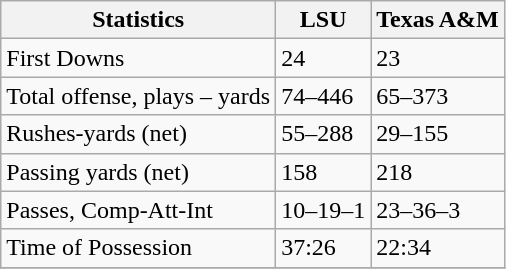<table class="wikitable">
<tr>
<th>Statistics</th>
<th>LSU</th>
<th>Texas A&M</th>
</tr>
<tr>
<td>First Downs</td>
<td>24</td>
<td>23</td>
</tr>
<tr>
<td>Total offense, plays – yards</td>
<td>74–446</td>
<td>65–373</td>
</tr>
<tr>
<td>Rushes-yards (net)</td>
<td>55–288</td>
<td>29–155</td>
</tr>
<tr>
<td>Passing yards (net)</td>
<td>158</td>
<td>218</td>
</tr>
<tr>
<td>Passes, Comp-Att-Int</td>
<td>10–19–1</td>
<td>23–36–3</td>
</tr>
<tr>
<td>Time of Possession</td>
<td>37:26</td>
<td>22:34</td>
</tr>
<tr>
</tr>
</table>
